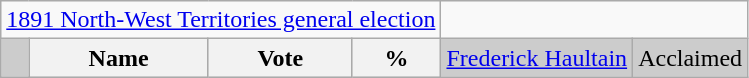<table class="wikitable">
<tr>
<td colspan=4 align=center><a href='#'>1891 North-West Territories general election</a></td>
</tr>
<tr bgcolor="CCCCCC">
<td></td>
<th>Name</th>
<th>Vote</th>
<th>%<br></th>
<td><a href='#'>Frederick Haultain</a></td>
<td colspan="2" align=center>Acclaimed</td>
</tr>
</table>
